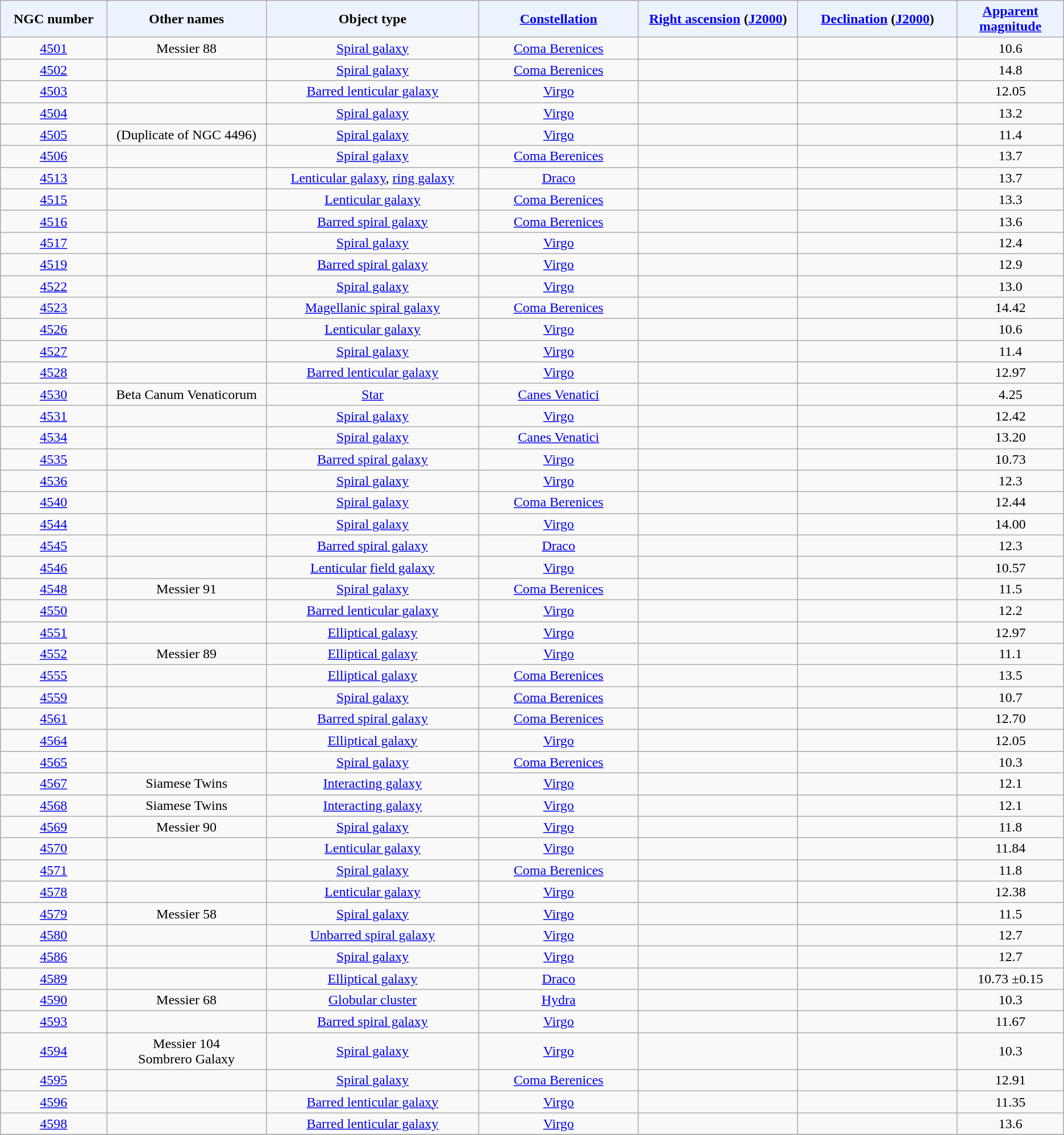<table class="wikitable sortable sticky-header" style="text-align: center;">
<tr>
<th style="background-color:#edf3fe; width: 10%;">NGC number</th>
<th style="background-color:#edf3fe; width: 15%;">Other names</th>
<th style="background-color:#edf3fe; width: 20%;">Object type</th>
<th style="background-color:#edf3fe; width: 15%;"><a href='#'>Constellation</a></th>
<th style="background-color:#edf3fe; width: 15%;"><a href='#'>Right ascension</a> (<a href='#'>J2000</a>)</th>
<th style="background-color:#edf3fe; width: 15%;"><a href='#'>Declination</a> (<a href='#'>J2000</a>)</th>
<th style="background-color:#edf3fe; width: 10%;"><a href='#'>Apparent magnitude</a></th>
</tr>
<tr>
<td><a href='#'>4501</a></td>
<td>Messier 88</td>
<td><a href='#'>Spiral galaxy</a></td>
<td><a href='#'>Coma Berenices</a></td>
<td></td>
<td></td>
<td>10.6</td>
</tr>
<tr>
<td><a href='#'>4502</a></td>
<td></td>
<td><a href='#'>Spiral galaxy</a></td>
<td><a href='#'>Coma Berenices</a></td>
<td></td>
<td></td>
<td>14.8</td>
</tr>
<tr>
<td><a href='#'>4503</a></td>
<td></td>
<td><a href='#'>Barred lenticular galaxy</a></td>
<td><a href='#'>Virgo</a></td>
<td></td>
<td></td>
<td>12.05</td>
</tr>
<tr>
<td><a href='#'>4504</a></td>
<td></td>
<td><a href='#'>Spiral galaxy</a></td>
<td><a href='#'>Virgo</a></td>
<td></td>
<td></td>
<td>13.2</td>
</tr>
<tr>
<td><a href='#'>4505</a></td>
<td>(Duplicate of NGC 4496)</td>
<td><a href='#'>Spiral galaxy</a></td>
<td><a href='#'>Virgo</a></td>
<td></td>
<td></td>
<td>11.4</td>
</tr>
<tr>
<td><a href='#'>4506</a></td>
<td></td>
<td><a href='#'>Spiral galaxy</a></td>
<td><a href='#'>Coma Berenices</a></td>
<td></td>
<td></td>
<td>13.7</td>
</tr>
<tr>
<td><a href='#'>4513</a></td>
<td></td>
<td><a href='#'>Lenticular galaxy</a>, <a href='#'>ring galaxy</a></td>
<td><a href='#'>Draco</a></td>
<td></td>
<td></td>
<td>13.7</td>
</tr>
<tr>
<td><a href='#'>4515</a></td>
<td></td>
<td><a href='#'>Lenticular galaxy</a></td>
<td><a href='#'>Coma Berenices</a></td>
<td></td>
<td></td>
<td>13.3</td>
</tr>
<tr>
<td><a href='#'>4516</a></td>
<td></td>
<td><a href='#'>Barred spiral galaxy</a></td>
<td><a href='#'>Coma Berenices</a></td>
<td></td>
<td></td>
<td>13.6</td>
</tr>
<tr>
<td><a href='#'>4517</a></td>
<td></td>
<td><a href='#'>Spiral galaxy</a></td>
<td><a href='#'>Virgo</a></td>
<td></td>
<td></td>
<td>12.4</td>
</tr>
<tr>
<td><a href='#'>4519</a></td>
<td></td>
<td><a href='#'>Barred spiral galaxy</a></td>
<td><a href='#'>Virgo</a></td>
<td></td>
<td></td>
<td>12.9</td>
</tr>
<tr>
<td><a href='#'>4522</a></td>
<td></td>
<td><a href='#'>Spiral galaxy</a></td>
<td><a href='#'>Virgo</a></td>
<td></td>
<td></td>
<td>13.0</td>
</tr>
<tr>
<td><a href='#'>4523</a></td>
<td></td>
<td><a href='#'>Magellanic spiral galaxy</a></td>
<td><a href='#'>Coma Berenices</a></td>
<td></td>
<td></td>
<td>14.42</td>
</tr>
<tr>
<td><a href='#'>4526</a></td>
<td></td>
<td><a href='#'>Lenticular galaxy</a></td>
<td><a href='#'>Virgo</a></td>
<td></td>
<td></td>
<td>10.6</td>
</tr>
<tr>
<td><a href='#'>4527</a></td>
<td></td>
<td><a href='#'>Spiral galaxy</a></td>
<td><a href='#'>Virgo</a></td>
<td></td>
<td></td>
<td>11.4</td>
</tr>
<tr>
<td><a href='#'>4528</a></td>
<td></td>
<td><a href='#'>Barred lenticular galaxy</a></td>
<td><a href='#'>Virgo</a></td>
<td></td>
<td></td>
<td>12.97</td>
</tr>
<tr>
<td><a href='#'>4530</a></td>
<td>Beta Canum Venaticorum</td>
<td><a href='#'>Star</a></td>
<td><a href='#'>Canes Venatici</a></td>
<td></td>
<td></td>
<td>4.25</td>
</tr>
<tr>
<td><a href='#'>4531</a></td>
<td></td>
<td><a href='#'>Spiral galaxy</a></td>
<td><a href='#'>Virgo</a></td>
<td></td>
<td></td>
<td>12.42</td>
</tr>
<tr>
<td><a href='#'>4534</a></td>
<td></td>
<td><a href='#'>Spiral galaxy</a></td>
<td><a href='#'>Canes Venatici</a></td>
<td></td>
<td></td>
<td>13.20</td>
</tr>
<tr>
<td><a href='#'>4535</a></td>
<td></td>
<td><a href='#'>Barred spiral galaxy</a></td>
<td><a href='#'>Virgo</a></td>
<td></td>
<td></td>
<td>10.73</td>
</tr>
<tr>
<td><a href='#'>4536</a></td>
<td></td>
<td><a href='#'>Spiral galaxy</a></td>
<td><a href='#'>Virgo</a></td>
<td></td>
<td></td>
<td>12.3</td>
</tr>
<tr>
<td><a href='#'>4540</a></td>
<td></td>
<td><a href='#'>Spiral galaxy</a></td>
<td><a href='#'>Coma Berenices</a></td>
<td></td>
<td></td>
<td>12.44</td>
</tr>
<tr>
<td><a href='#'>4544</a></td>
<td></td>
<td><a href='#'>Spiral galaxy</a></td>
<td><a href='#'>Virgo</a></td>
<td></td>
<td></td>
<td>14.00</td>
</tr>
<tr>
<td><a href='#'>4545</a></td>
<td></td>
<td><a href='#'>Barred spiral galaxy</a></td>
<td><a href='#'>Draco</a></td>
<td></td>
<td></td>
<td>12.3</td>
</tr>
<tr>
<td><a href='#'>4546</a></td>
<td></td>
<td><a href='#'>Lenticular</a> <a href='#'>field galaxy</a></td>
<td><a href='#'>Virgo</a></td>
<td></td>
<td></td>
<td>10.57</td>
</tr>
<tr>
<td><a href='#'>4548</a></td>
<td>Messier 91</td>
<td><a href='#'>Spiral galaxy</a></td>
<td><a href='#'>Coma Berenices</a></td>
<td></td>
<td></td>
<td>11.5</td>
</tr>
<tr>
<td><a href='#'>4550</a></td>
<td></td>
<td><a href='#'>Barred lenticular galaxy</a></td>
<td><a href='#'>Virgo</a></td>
<td></td>
<td></td>
<td>12.2</td>
</tr>
<tr>
<td><a href='#'>4551</a></td>
<td></td>
<td><a href='#'>Elliptical galaxy</a></td>
<td><a href='#'>Virgo</a></td>
<td></td>
<td></td>
<td>12.97</td>
</tr>
<tr>
<td><a href='#'>4552</a></td>
<td>Messier 89</td>
<td><a href='#'>Elliptical galaxy</a></td>
<td><a href='#'>Virgo</a></td>
<td></td>
<td></td>
<td>11.1</td>
</tr>
<tr>
<td><a href='#'>4555</a></td>
<td></td>
<td><a href='#'>Elliptical galaxy</a></td>
<td><a href='#'>Coma Berenices</a></td>
<td></td>
<td></td>
<td>13.5</td>
</tr>
<tr>
<td><a href='#'>4559</a></td>
<td></td>
<td><a href='#'>Spiral galaxy</a></td>
<td><a href='#'>Coma Berenices</a></td>
<td></td>
<td></td>
<td>10.7</td>
</tr>
<tr>
<td><a href='#'>4561</a></td>
<td></td>
<td><a href='#'>Barred spiral galaxy</a></td>
<td><a href='#'>Coma Berenices</a></td>
<td></td>
<td></td>
<td>12.70</td>
</tr>
<tr>
<td><a href='#'>4564</a></td>
<td></td>
<td><a href='#'>Elliptical galaxy</a></td>
<td><a href='#'>Virgo</a></td>
<td></td>
<td></td>
<td>12.05</td>
</tr>
<tr>
<td><a href='#'>4565</a></td>
<td></td>
<td><a href='#'>Spiral galaxy</a></td>
<td><a href='#'>Coma Berenices</a></td>
<td></td>
<td></td>
<td>10.3</td>
</tr>
<tr>
<td><a href='#'>4567</a></td>
<td>Siamese Twins</td>
<td><a href='#'>Interacting galaxy</a></td>
<td><a href='#'>Virgo</a></td>
<td></td>
<td></td>
<td>12.1</td>
</tr>
<tr>
<td><a href='#'>4568</a></td>
<td>Siamese Twins</td>
<td><a href='#'>Interacting galaxy</a></td>
<td><a href='#'>Virgo</a></td>
<td></td>
<td></td>
<td>12.1</td>
</tr>
<tr>
<td><a href='#'>4569</a></td>
<td>Messier 90</td>
<td><a href='#'>Spiral galaxy</a></td>
<td><a href='#'>Virgo</a></td>
<td></td>
<td></td>
<td>11.8</td>
</tr>
<tr>
<td><a href='#'>4570</a></td>
<td></td>
<td><a href='#'>Lenticular galaxy</a></td>
<td><a href='#'>Virgo</a></td>
<td></td>
<td></td>
<td>11.84</td>
</tr>
<tr>
<td><a href='#'>4571</a></td>
<td></td>
<td><a href='#'>Spiral galaxy</a></td>
<td><a href='#'>Coma Berenices</a></td>
<td></td>
<td></td>
<td>11.8</td>
</tr>
<tr>
<td><a href='#'>4578</a></td>
<td></td>
<td><a href='#'>Lenticular galaxy</a></td>
<td><a href='#'>Virgo</a></td>
<td></td>
<td></td>
<td>12.38</td>
</tr>
<tr>
<td><a href='#'>4579</a></td>
<td>Messier 58</td>
<td><a href='#'>Spiral galaxy</a></td>
<td><a href='#'>Virgo</a></td>
<td></td>
<td></td>
<td>11.5</td>
</tr>
<tr>
<td><a href='#'>4580</a></td>
<td></td>
<td><a href='#'>Unbarred spiral galaxy</a></td>
<td><a href='#'>Virgo</a></td>
<td></td>
<td></td>
<td>12.7</td>
</tr>
<tr>
<td><a href='#'>4586</a></td>
<td></td>
<td><a href='#'>Spiral galaxy</a></td>
<td><a href='#'>Virgo</a></td>
<td></td>
<td></td>
<td>12.7</td>
</tr>
<tr>
<td><a href='#'>4589</a></td>
<td></td>
<td><a href='#'>Elliptical galaxy</a></td>
<td><a href='#'>Draco</a></td>
<td></td>
<td></td>
<td>10.73 ±0.15</td>
</tr>
<tr>
<td><a href='#'>4590</a></td>
<td>Messier 68</td>
<td><a href='#'>Globular cluster</a></td>
<td><a href='#'>Hydra</a></td>
<td></td>
<td></td>
<td>10.3</td>
</tr>
<tr>
<td><a href='#'>4593</a></td>
<td></td>
<td><a href='#'>Barred spiral galaxy</a></td>
<td><a href='#'>Virgo</a></td>
<td></td>
<td></td>
<td>11.67</td>
</tr>
<tr>
<td><a href='#'>4594</a></td>
<td>Messier 104<br>Sombrero Galaxy</td>
<td><a href='#'>Spiral galaxy</a></td>
<td><a href='#'>Virgo</a></td>
<td></td>
<td></td>
<td>10.3</td>
</tr>
<tr>
<td><a href='#'>4595</a></td>
<td></td>
<td><a href='#'>Spiral galaxy</a></td>
<td><a href='#'>Coma Berenices</a></td>
<td></td>
<td></td>
<td>12.91</td>
</tr>
<tr>
<td><a href='#'>4596</a></td>
<td></td>
<td><a href='#'>Barred lenticular galaxy</a></td>
<td><a href='#'>Virgo</a></td>
<td></td>
<td></td>
<td>11.35</td>
</tr>
<tr>
<td><a href='#'>4598</a></td>
<td></td>
<td><a href='#'>Barred lenticular galaxy</a></td>
<td><a href='#'>Virgo</a></td>
<td></td>
<td></td>
<td>13.6</td>
</tr>
<tr>
</tr>
</table>
